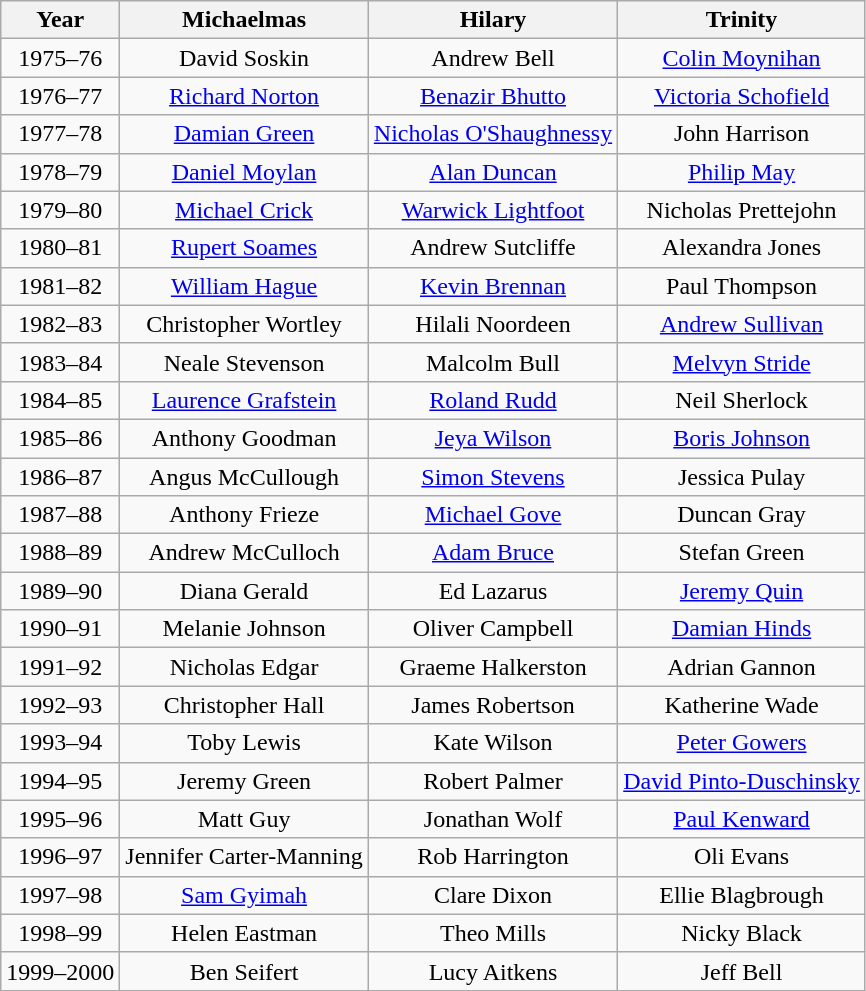<table class="wikitable sortable">
<tr>
<th>Year</th>
<th>Michaelmas</th>
<th>Hilary</th>
<th>Trinity</th>
</tr>
<tr>
<td align="center">1975–76</td>
<td align="center"> David Soskin</td>
<td align="center"> Andrew Bell</td>
<td align="center"> <a href='#'>Colin Moynihan</a></td>
</tr>
<tr>
<td align="center">1976–77</td>
<td align="center"> <a href='#'>Richard Norton</a></td>
<td align="center"> <a href='#'>Benazir Bhutto</a></td>
<td align="center"> <a href='#'>Victoria Schofield</a></td>
</tr>
<tr>
<td align="center">1977–78</td>
<td align="center"> <a href='#'>Damian Green</a></td>
<td align="center"> <a href='#'>Nicholas O'Shaughnessy</a></td>
<td align="center"> John Harrison</td>
</tr>
<tr>
<td align="center">1978–79</td>
<td align="center"> <a href='#'>Daniel Moylan</a></td>
<td align="center"> <a href='#'>Alan Duncan</a></td>
<td align="center"> <a href='#'>Philip May</a></td>
</tr>
<tr>
<td align="center">1979–80</td>
<td align="center"> <a href='#'>Michael Crick</a></td>
<td align="center"> <a href='#'>Warwick Lightfoot</a></td>
<td align="center"> Nicholas Prettejohn</td>
</tr>
<tr>
<td align="center">1980–81</td>
<td align="center"> <a href='#'>Rupert Soames</a></td>
<td align="center"> Andrew Sutcliffe</td>
<td align="center"> Alexandra Jones</td>
</tr>
<tr>
<td align="center">1981–82</td>
<td align="center"> <a href='#'>William Hague</a></td>
<td align="center"> <a href='#'>Kevin Brennan</a></td>
<td align="center"> Paul Thompson</td>
</tr>
<tr>
<td align="center">1982–83</td>
<td align="center"> Christopher Wortley</td>
<td align="center"> Hilali Noordeen</td>
<td align="center"> <a href='#'>Andrew Sullivan</a></td>
</tr>
<tr>
<td align="center">1983–84</td>
<td align="center"> Neale Stevenson</td>
<td align="center"> Malcolm Bull</td>
<td align="center"> <a href='#'>Melvyn Stride</a></td>
</tr>
<tr>
<td align="center">1984–85</td>
<td align="center"> <a href='#'>Laurence Grafstein</a></td>
<td align="center"> <a href='#'>Roland Rudd</a></td>
<td align="center"> Neil Sherlock</td>
</tr>
<tr>
<td align="center">1985–86</td>
<td align="center"> Anthony Goodman</td>
<td align="center"> <a href='#'>Jeya Wilson</a></td>
<td align="center"> <a href='#'>Boris Johnson</a></td>
</tr>
<tr>
<td align="center">1986–87</td>
<td align="center"> Angus McCullough</td>
<td align="center"> <a href='#'>Simon Stevens</a></td>
<td align="center"> Jessica Pulay</td>
</tr>
<tr>
<td align="center">1987–88</td>
<td align="center"> Anthony Frieze</td>
<td align="center"> <a href='#'>Michael Gove</a></td>
<td align="center"> Duncan Gray</td>
</tr>
<tr>
<td align="center">1988–89</td>
<td align="center"> Andrew McCulloch</td>
<td align="center"> <a href='#'>Adam Bruce</a></td>
<td align="center"> Stefan Green</td>
</tr>
<tr>
<td align="center">1989–90</td>
<td align="center"> Diana Gerald</td>
<td align="center"> Ed Lazarus</td>
<td align="center"> <a href='#'>Jeremy Quin</a></td>
</tr>
<tr>
<td align="center">1990–91</td>
<td align="center"> Melanie Johnson</td>
<td align="center"> Oliver Campbell </td>
<td align="center"> <a href='#'>Damian Hinds</a></td>
</tr>
<tr>
<td align="center">1991–92</td>
<td align="center"> Nicholas Edgar</td>
<td align="center"> Graeme Halkerston</td>
<td align="center"> Adrian Gannon</td>
</tr>
<tr>
<td align="center">1992–93</td>
<td align="center"> Christopher Hall</td>
<td align="center"> James Robertson</td>
<td align="center"> Katherine Wade</td>
</tr>
<tr>
<td align="center">1993–94</td>
<td align="center"> Toby Lewis</td>
<td align="center"> Kate Wilson</td>
<td align="center"> <a href='#'>Peter Gowers</a></td>
</tr>
<tr>
<td align="center">1994–95</td>
<td align="center"> Jeremy Green</td>
<td align="center"> Robert Palmer</td>
<td align="center"> <a href='#'>David Pinto-Duschinsky</a></td>
</tr>
<tr>
<td align="center">1995–96</td>
<td align="center"> Matt Guy</td>
<td align="center"> Jonathan Wolf</td>
<td align="center"> <a href='#'>Paul Kenward</a></td>
</tr>
<tr>
<td align="center">1996–97</td>
<td align="center"> Jennifer Carter-Manning</td>
<td align="center"> Rob Harrington</td>
<td align="center"> Oli Evans</td>
</tr>
<tr>
<td align="center">1997–98</td>
<td align="center"> <a href='#'>Sam Gyimah</a></td>
<td align="center"> Clare Dixon</td>
<td align="center"> Ellie Blagbrough</td>
</tr>
<tr>
<td align="center">1998–99</td>
<td align="center"> Helen Eastman</td>
<td align="center"> Theo Mills</td>
<td align="center"> Nicky Black</td>
</tr>
<tr>
<td align="center">1999–2000</td>
<td align="center"> Ben Seifert</td>
<td align="center"> Lucy Aitkens</td>
<td align="center"> Jeff Bell</td>
</tr>
</table>
